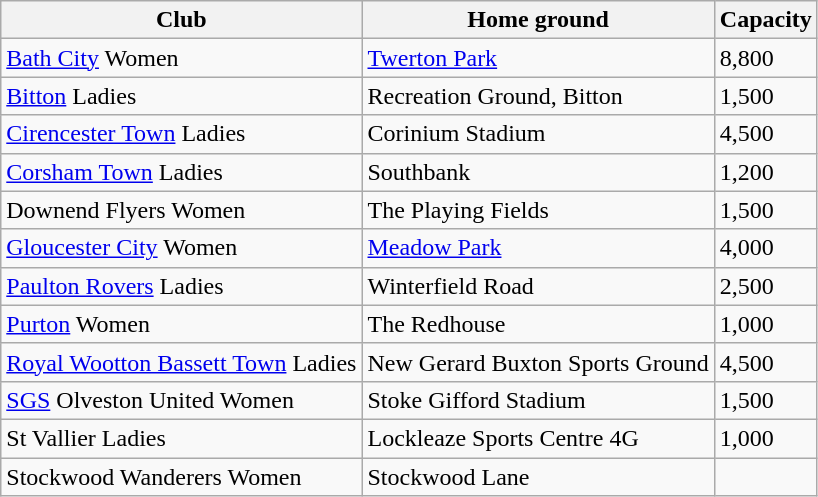<table class="wikitable" border="1">
<tr>
<th>Club</th>
<th>Home ground</th>
<th>Capacity</th>
</tr>
<tr>
<td><a href='#'>Bath City</a> Women</td>
<td><a href='#'>Twerton Park</a></td>
<td>8,800</td>
</tr>
<tr>
<td><a href='#'>Bitton</a> Ladies</td>
<td>Recreation Ground, Bitton</td>
<td>1,500</td>
</tr>
<tr>
<td><a href='#'>Cirencester Town</a> Ladies</td>
<td>Corinium Stadium</td>
<td>4,500</td>
</tr>
<tr>
<td><a href='#'>Corsham Town</a> Ladies</td>
<td>Southbank</td>
<td>1,200</td>
</tr>
<tr>
<td>Downend Flyers Women</td>
<td>The Playing Fields</td>
<td>1,500</td>
</tr>
<tr>
<td><a href='#'>Gloucester City</a> Women</td>
<td><a href='#'>Meadow Park</a></td>
<td>4,000</td>
</tr>
<tr>
<td><a href='#'>Paulton Rovers</a> Ladies</td>
<td>Winterfield Road</td>
<td>2,500</td>
</tr>
<tr>
<td><a href='#'>Purton</a> Women</td>
<td>The Redhouse</td>
<td>1,000</td>
</tr>
<tr>
<td><a href='#'>Royal Wootton Bassett Town</a> Ladies</td>
<td>New Gerard Buxton Sports Ground</td>
<td>4,500</td>
</tr>
<tr>
<td><a href='#'>SGS</a> Olveston United Women</td>
<td>Stoke Gifford Stadium</td>
<td>1,500</td>
</tr>
<tr>
<td>St Vallier Ladies</td>
<td>Lockleaze Sports Centre 4G</td>
<td>1,000</td>
</tr>
<tr>
<td>Stockwood Wanderers Women</td>
<td>Stockwood Lane</td>
<td></td>
</tr>
</table>
